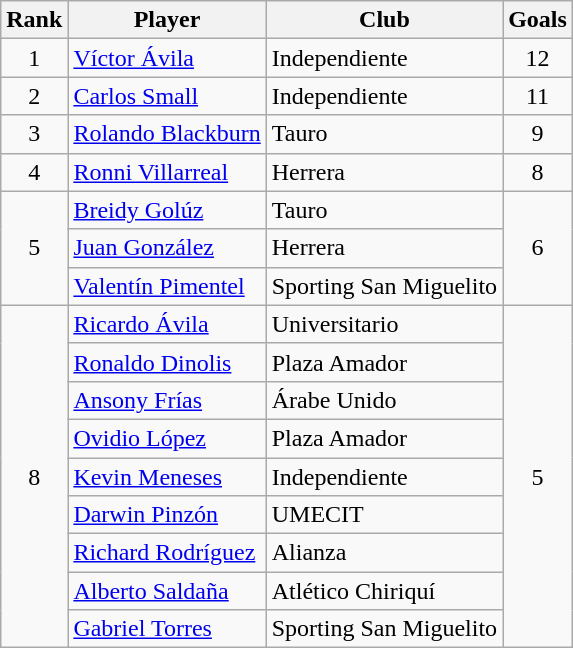<table class="wikitable">
<tr>
<th>Rank</th>
<th>Player</th>
<th>Club</th>
<th>Goals</th>
</tr>
<tr>
<td align=center>1</td>
<td> <a href='#'>Víctor Ávila</a></td>
<td>Independiente</td>
<td align=center>12</td>
</tr>
<tr>
<td align=center>2</td>
<td> <a href='#'>Carlos Small</a></td>
<td>Independiente</td>
<td align=center>11</td>
</tr>
<tr>
<td align=center>3</td>
<td> <a href='#'>Rolando Blackburn</a></td>
<td>Tauro</td>
<td align=center>9</td>
</tr>
<tr>
<td align=center>4</td>
<td> <a href='#'>Ronni Villarreal</a></td>
<td>Herrera</td>
<td align=center>8</td>
</tr>
<tr>
<td align=center rowspan=3>5</td>
<td> <a href='#'>Breidy Golúz</a></td>
<td>Tauro</td>
<td align=center rowspan=3>6</td>
</tr>
<tr>
<td> <a href='#'>Juan González</a></td>
<td>Herrera</td>
</tr>
<tr>
<td> <a href='#'>Valentín Pimentel</a></td>
<td>Sporting San Miguelito</td>
</tr>
<tr>
<td align=center rowspan=9>8</td>
<td> <a href='#'>Ricardo Ávila</a></td>
<td>Universitario</td>
<td align=center rowspan=9>5</td>
</tr>
<tr>
<td> <a href='#'>Ronaldo Dinolis</a></td>
<td>Plaza Amador</td>
</tr>
<tr>
<td> <a href='#'>Ansony Frías</a></td>
<td>Árabe Unido</td>
</tr>
<tr>
<td> <a href='#'>Ovidio López</a></td>
<td>Plaza Amador</td>
</tr>
<tr>
<td> <a href='#'>Kevin Meneses</a></td>
<td>Independiente</td>
</tr>
<tr>
<td> <a href='#'>Darwin Pinzón</a></td>
<td>UMECIT</td>
</tr>
<tr>
<td> <a href='#'>Richard Rodríguez</a></td>
<td>Alianza</td>
</tr>
<tr>
<td> <a href='#'>Alberto Saldaña</a></td>
<td>Atlético Chiriquí</td>
</tr>
<tr>
<td> <a href='#'>Gabriel Torres</a></td>
<td>Sporting San Miguelito</td>
</tr>
</table>
